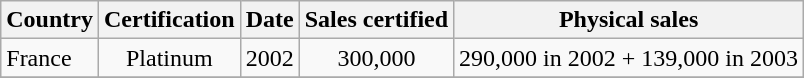<table class="wikitable sortable">
<tr>
<th bgcolor="#ebf5ff">Country</th>
<th bgcolor="#ebf5ff">Certification</th>
<th bgcolor="#ebf5ff">Date</th>
<th bgcolor="#ebf5ff">Sales certified</th>
<th bgcolor="#ebf5ff">Physical sales</th>
</tr>
<tr>
<td>France</td>
<td align="center">Platinum</td>
<td align="center">2002</td>
<td align="center">300,000</td>
<td align="center">290,000 in 2002 + 139,000 in 2003</td>
</tr>
<tr>
</tr>
</table>
